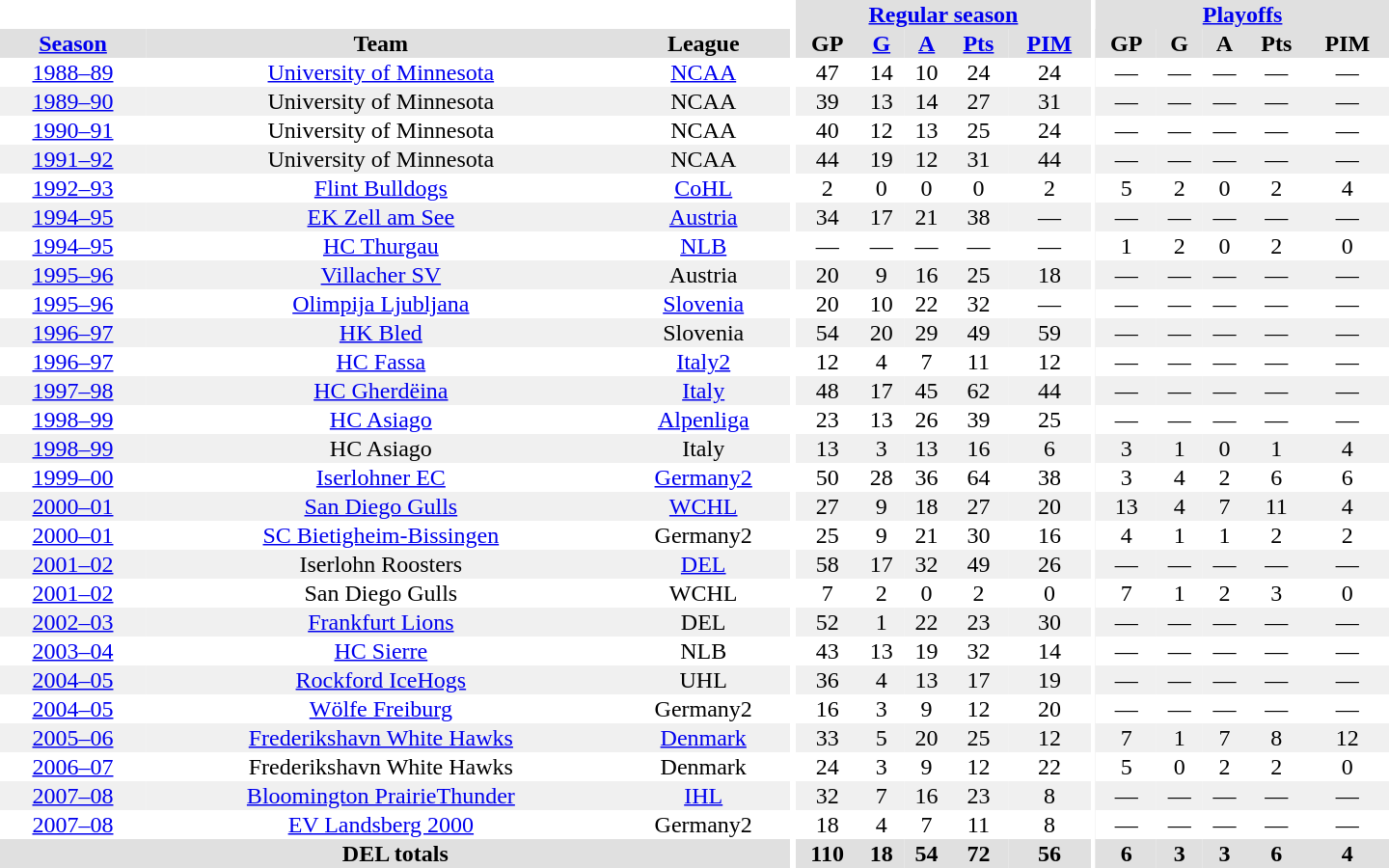<table border="0" cellpadding="1" cellspacing="0" style="text-align:center; width:60em">
<tr bgcolor="#e0e0e0">
<th colspan="3" bgcolor="#ffffff"></th>
<th rowspan="99" bgcolor="#ffffff"></th>
<th colspan="5"><a href='#'>Regular season</a></th>
<th rowspan="99" bgcolor="#ffffff"></th>
<th colspan="5"><a href='#'>Playoffs</a></th>
</tr>
<tr bgcolor="#e0e0e0">
<th><a href='#'>Season</a></th>
<th>Team</th>
<th>League</th>
<th>GP</th>
<th><a href='#'>G</a></th>
<th><a href='#'>A</a></th>
<th><a href='#'>Pts</a></th>
<th><a href='#'>PIM</a></th>
<th>GP</th>
<th>G</th>
<th>A</th>
<th>Pts</th>
<th>PIM</th>
</tr>
<tr>
<td><a href='#'>1988–89</a></td>
<td><a href='#'>University of Minnesota</a></td>
<td><a href='#'>NCAA</a></td>
<td>47</td>
<td>14</td>
<td>10</td>
<td>24</td>
<td>24</td>
<td>—</td>
<td>—</td>
<td>—</td>
<td>—</td>
<td>—</td>
</tr>
<tr bgcolor="#f0f0f0">
<td><a href='#'>1989–90</a></td>
<td>University of Minnesota</td>
<td>NCAA</td>
<td>39</td>
<td>13</td>
<td>14</td>
<td>27</td>
<td>31</td>
<td>—</td>
<td>—</td>
<td>—</td>
<td>—</td>
<td>—</td>
</tr>
<tr>
<td><a href='#'>1990–91</a></td>
<td>University of Minnesota</td>
<td>NCAA</td>
<td>40</td>
<td>12</td>
<td>13</td>
<td>25</td>
<td>24</td>
<td>—</td>
<td>—</td>
<td>—</td>
<td>—</td>
<td>—</td>
</tr>
<tr bgcolor="#f0f0f0">
<td><a href='#'>1991–92</a></td>
<td>University of Minnesota</td>
<td>NCAA</td>
<td>44</td>
<td>19</td>
<td>12</td>
<td>31</td>
<td>44</td>
<td>—</td>
<td>—</td>
<td>—</td>
<td>—</td>
<td>—</td>
</tr>
<tr>
<td><a href='#'>1992–93</a></td>
<td><a href='#'>Flint Bulldogs</a></td>
<td><a href='#'>CoHL</a></td>
<td>2</td>
<td>0</td>
<td>0</td>
<td>0</td>
<td>2</td>
<td>5</td>
<td>2</td>
<td>0</td>
<td>2</td>
<td>4</td>
</tr>
<tr bgcolor="#f0f0f0">
<td><a href='#'>1994–95</a></td>
<td><a href='#'>EK Zell am See</a></td>
<td><a href='#'>Austria</a></td>
<td>34</td>
<td>17</td>
<td>21</td>
<td>38</td>
<td>—</td>
<td>—</td>
<td>—</td>
<td>—</td>
<td>—</td>
<td>—</td>
</tr>
<tr>
<td><a href='#'>1994–95</a></td>
<td><a href='#'>HC Thurgau</a></td>
<td><a href='#'>NLB</a></td>
<td>—</td>
<td>—</td>
<td>—</td>
<td>—</td>
<td>—</td>
<td>1</td>
<td>2</td>
<td>0</td>
<td>2</td>
<td>0</td>
</tr>
<tr bgcolor="#f0f0f0">
<td><a href='#'>1995–96</a></td>
<td><a href='#'>Villacher SV</a></td>
<td>Austria</td>
<td>20</td>
<td>9</td>
<td>16</td>
<td>25</td>
<td>18</td>
<td>—</td>
<td>—</td>
<td>—</td>
<td>—</td>
<td>—</td>
</tr>
<tr>
<td><a href='#'>1995–96</a></td>
<td><a href='#'>Olimpija Ljubljana</a></td>
<td><a href='#'>Slovenia</a></td>
<td>20</td>
<td>10</td>
<td>22</td>
<td>32</td>
<td>—</td>
<td>—</td>
<td>—</td>
<td>—</td>
<td>—</td>
<td>—</td>
</tr>
<tr bgcolor="#f0f0f0">
<td><a href='#'>1996–97</a></td>
<td><a href='#'>HK Bled</a></td>
<td>Slovenia</td>
<td>54</td>
<td>20</td>
<td>29</td>
<td>49</td>
<td>59</td>
<td>—</td>
<td>—</td>
<td>—</td>
<td>—</td>
<td>—</td>
</tr>
<tr>
<td><a href='#'>1996–97</a></td>
<td><a href='#'>HC Fassa</a></td>
<td><a href='#'>Italy2</a></td>
<td>12</td>
<td>4</td>
<td>7</td>
<td>11</td>
<td>12</td>
<td>—</td>
<td>—</td>
<td>—</td>
<td>—</td>
<td>—</td>
</tr>
<tr bgcolor="#f0f0f0">
<td><a href='#'>1997–98</a></td>
<td><a href='#'>HC Gherdëina</a></td>
<td><a href='#'>Italy</a></td>
<td>48</td>
<td>17</td>
<td>45</td>
<td>62</td>
<td>44</td>
<td>—</td>
<td>—</td>
<td>—</td>
<td>—</td>
<td>—</td>
</tr>
<tr>
<td><a href='#'>1998–99</a></td>
<td><a href='#'>HC Asiago</a></td>
<td><a href='#'>Alpenliga</a></td>
<td>23</td>
<td>13</td>
<td>26</td>
<td>39</td>
<td>25</td>
<td>—</td>
<td>—</td>
<td>—</td>
<td>—</td>
<td>—</td>
</tr>
<tr bgcolor="#f0f0f0">
<td><a href='#'>1998–99</a></td>
<td>HC Asiago</td>
<td>Italy</td>
<td>13</td>
<td>3</td>
<td>13</td>
<td>16</td>
<td>6</td>
<td>3</td>
<td>1</td>
<td>0</td>
<td>1</td>
<td>4</td>
</tr>
<tr>
<td><a href='#'>1999–00</a></td>
<td><a href='#'>Iserlohner EC</a></td>
<td><a href='#'>Germany2</a></td>
<td>50</td>
<td>28</td>
<td>36</td>
<td>64</td>
<td>38</td>
<td>3</td>
<td>4</td>
<td>2</td>
<td>6</td>
<td>6</td>
</tr>
<tr bgcolor="#f0f0f0">
<td><a href='#'>2000–01</a></td>
<td><a href='#'>San Diego Gulls</a></td>
<td><a href='#'>WCHL</a></td>
<td>27</td>
<td>9</td>
<td>18</td>
<td>27</td>
<td>20</td>
<td>13</td>
<td>4</td>
<td>7</td>
<td>11</td>
<td>4</td>
</tr>
<tr>
<td><a href='#'>2000–01</a></td>
<td><a href='#'>SC Bietigheim-Bissingen</a></td>
<td>Germany2</td>
<td>25</td>
<td>9</td>
<td>21</td>
<td>30</td>
<td>16</td>
<td>4</td>
<td>1</td>
<td>1</td>
<td>2</td>
<td>2</td>
</tr>
<tr bgcolor="#f0f0f0">
<td><a href='#'>2001–02</a></td>
<td>Iserlohn Roosters</td>
<td><a href='#'>DEL</a></td>
<td>58</td>
<td>17</td>
<td>32</td>
<td>49</td>
<td>26</td>
<td>—</td>
<td>—</td>
<td>—</td>
<td>—</td>
<td>—</td>
</tr>
<tr>
<td><a href='#'>2001–02</a></td>
<td>San Diego Gulls</td>
<td>WCHL</td>
<td>7</td>
<td>2</td>
<td>0</td>
<td>2</td>
<td>0</td>
<td>7</td>
<td>1</td>
<td>2</td>
<td>3</td>
<td>0</td>
</tr>
<tr bgcolor="#f0f0f0">
<td><a href='#'>2002–03</a></td>
<td><a href='#'>Frankfurt Lions</a></td>
<td>DEL</td>
<td>52</td>
<td>1</td>
<td>22</td>
<td>23</td>
<td>30</td>
<td>—</td>
<td>—</td>
<td>—</td>
<td>—</td>
<td>—</td>
</tr>
<tr>
<td><a href='#'>2003–04</a></td>
<td><a href='#'>HC Sierre</a></td>
<td>NLB</td>
<td>43</td>
<td>13</td>
<td>19</td>
<td>32</td>
<td>14</td>
<td>—</td>
<td>—</td>
<td>—</td>
<td>—</td>
<td>—</td>
</tr>
<tr bgcolor="#f0f0f0">
<td><a href='#'>2004–05</a></td>
<td><a href='#'>Rockford IceHogs</a></td>
<td>UHL</td>
<td>36</td>
<td>4</td>
<td>13</td>
<td>17</td>
<td>19</td>
<td>—</td>
<td>—</td>
<td>—</td>
<td>—</td>
<td>—</td>
</tr>
<tr>
<td><a href='#'>2004–05</a></td>
<td><a href='#'>Wölfe Freiburg</a></td>
<td>Germany2</td>
<td>16</td>
<td>3</td>
<td>9</td>
<td>12</td>
<td>20</td>
<td>—</td>
<td>—</td>
<td>—</td>
<td>—</td>
<td>—</td>
</tr>
<tr bgcolor="#f0f0f0">
<td><a href='#'>2005–06</a></td>
<td><a href='#'>Frederikshavn White Hawks</a></td>
<td><a href='#'>Denmark</a></td>
<td>33</td>
<td>5</td>
<td>20</td>
<td>25</td>
<td>12</td>
<td>7</td>
<td>1</td>
<td>7</td>
<td>8</td>
<td>12</td>
</tr>
<tr>
<td><a href='#'>2006–07</a></td>
<td>Frederikshavn White Hawks</td>
<td>Denmark</td>
<td>24</td>
<td>3</td>
<td>9</td>
<td>12</td>
<td>22</td>
<td>5</td>
<td>0</td>
<td>2</td>
<td>2</td>
<td>0</td>
</tr>
<tr bgcolor="#f0f0f0">
<td><a href='#'>2007–08</a></td>
<td><a href='#'>Bloomington PrairieThunder</a></td>
<td><a href='#'>IHL</a></td>
<td>32</td>
<td>7</td>
<td>16</td>
<td>23</td>
<td>8</td>
<td>—</td>
<td>—</td>
<td>—</td>
<td>—</td>
<td>—</td>
</tr>
<tr>
<td><a href='#'>2007–08</a></td>
<td><a href='#'>EV Landsberg 2000</a></td>
<td>Germany2</td>
<td>18</td>
<td>4</td>
<td>7</td>
<td>11</td>
<td>8</td>
<td>—</td>
<td>—</td>
<td>—</td>
<td>—</td>
<td>—</td>
</tr>
<tr>
</tr>
<tr ALIGN="center" bgcolor="#e0e0e0">
<th colspan="3">DEL totals</th>
<th ALIGN="center">110</th>
<th ALIGN="center">18</th>
<th ALIGN="center">54</th>
<th ALIGN="center">72</th>
<th ALIGN="center">56</th>
<th ALIGN="center">6</th>
<th ALIGN="center">3</th>
<th ALIGN="center">3</th>
<th ALIGN="center">6</th>
<th ALIGN="center">4</th>
</tr>
</table>
